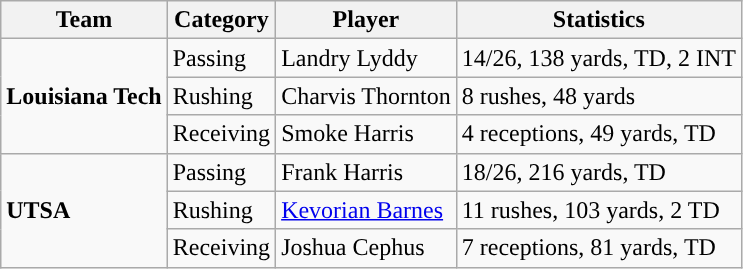<table class="wikitable" style="float: left;">
<tr>
<th>Team</th>
<th>Category</th>
<th>Player</th>
<th>Statistics</th>
</tr>
<tr>
<td rowspan=3><strong>Louisiana Tech</strong></td>
<td>Passing</td>
<td>Landry Lyddy</td>
<td>14/26, 138 yards, TD, 2 INT</td>
</tr>
<tr>
<td>Rushing</td>
<td>Charvis Thornton</td>
<td>8 rushes, 48 yards</td>
</tr>
<tr>
<td>Receiving</td>
<td>Smoke Harris</td>
<td>4 receptions, 49 yards, TD</td>
</tr>
<tr>
<td rowspan=3><strong>UTSA</strong></td>
<td>Passing</td>
<td>Frank Harris</td>
<td>18/26, 216 yards, TD</td>
</tr>
<tr>
<td>Rushing</td>
<td><a href='#'>Kevorian Barnes</a></td>
<td>11 rushes, 103 yards, 2 TD</td>
</tr>
<tr>
<td>Receiving</td>
<td>Joshua Cephus</td>
<td>7 receptions, 81 yards, TD</td>
</tr>
</table>
